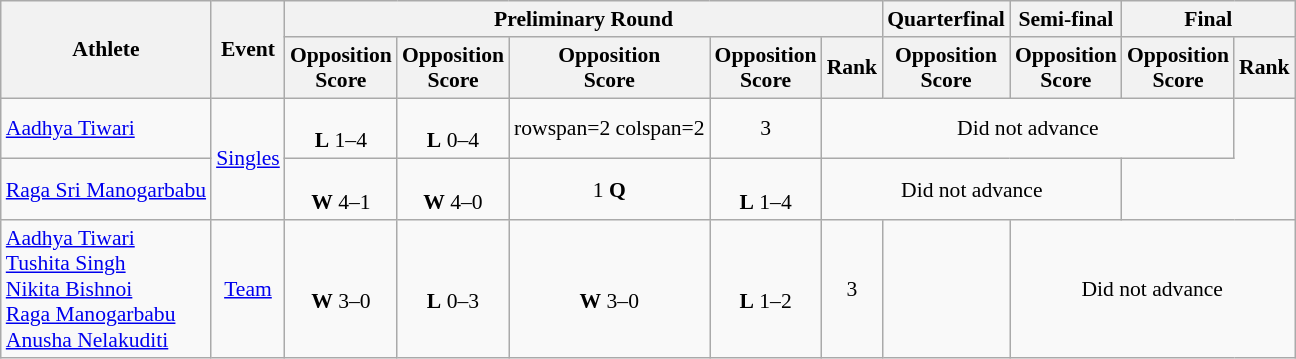<table class=wikitable style=font-size:90%;text-align:center>
<tr>
<th rowspan="2">Athlete</th>
<th rowspan="2">Event</th>
<th colspan="5">Preliminary Round</th>
<th>Quarterfinal</th>
<th>Semi-final</th>
<th colspan="2">Final</th>
</tr>
<tr>
<th>Opposition<br>Score</th>
<th>Opposition<br>Score</th>
<th>Opposition<br>Score</th>
<th>Opposition<br>Score</th>
<th>Rank</th>
<th>Opposition<br>Score</th>
<th>Opposition<br>Score</th>
<th>Opposition<br>Score</th>
<th>Rank</th>
</tr>
<tr>
<td align=left><a href='#'>Aadhya Tiwari</a></td>
<td rowspan="2"><a href='#'>Singles</a></td>
<td><br><strong>L</strong> 1–4</td>
<td><br><strong>L</strong> 0–4</td>
<td>rowspan=2 colspan=2 </td>
<td>3</td>
<td colspan="4">Did not advance</td>
</tr>
<tr>
<td align=left><a href='#'>Raga Sri Manogarbabu</a></td>
<td><br><strong>W</strong> 4–1</td>
<td><br><strong>W</strong> 4–0</td>
<td>1 <strong>Q</strong></td>
<td><br><strong>L</strong> 1–4</td>
<td colspan="3">Did not advance</td>
</tr>
<tr>
<td align=left><a href='#'>Aadhya Tiwari</a><br><a href='#'>Tushita Singh</a><br><a href='#'>Nikita Bishnoi</a><br><a href='#'>Raga Manogarbabu</a><br><a href='#'>Anusha Nelakuditi</a></td>
<td><a href='#'>Team</a></td>
<td><br><strong>W</strong> 3–0</td>
<td><br><strong>L</strong> 0–3</td>
<td><br><strong>W</strong> 3–0</td>
<td><br><strong>L</strong> 1–2</td>
<td>3</td>
<td></td>
<td colspan="3">Did not advance</td>
</tr>
</table>
